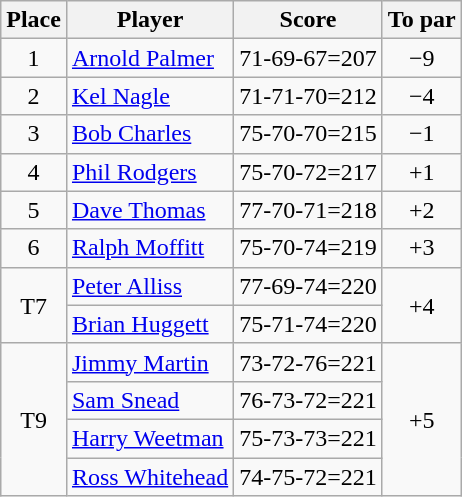<table class="wikitable">
<tr>
<th>Place</th>
<th>Player</th>
<th>Score</th>
<th>To par</th>
</tr>
<tr>
<td align=center>1</td>
<td> <a href='#'>Arnold Palmer</a></td>
<td align=center>71-69-67=207</td>
<td align=center>−9</td>
</tr>
<tr>
<td align=center>2</td>
<td> <a href='#'>Kel Nagle</a></td>
<td align=center>71-71-70=212</td>
<td align=center>−4</td>
</tr>
<tr>
<td align=center>3</td>
<td> <a href='#'>Bob Charles</a></td>
<td align=center>75-70-70=215</td>
<td align=center>−1</td>
</tr>
<tr>
<td align=center>4</td>
<td> <a href='#'>Phil Rodgers</a></td>
<td align=center>75-70-72=217</td>
<td align=center>+1</td>
</tr>
<tr>
<td align=center>5</td>
<td> <a href='#'>Dave Thomas</a></td>
<td align=center>77-70-71=218</td>
<td align=center>+2</td>
</tr>
<tr>
<td align=center>6</td>
<td> <a href='#'>Ralph Moffitt</a></td>
<td align=center>75-70-74=219</td>
<td align=center>+3</td>
</tr>
<tr>
<td rowspan="2" align=center>T7</td>
<td> <a href='#'>Peter Alliss</a></td>
<td align=center>77-69-74=220</td>
<td rowspan="2" align=center>+4</td>
</tr>
<tr>
<td> <a href='#'>Brian Huggett</a></td>
<td align=center>75-71-74=220</td>
</tr>
<tr>
<td rowspan="4" align=center>T9</td>
<td> <a href='#'>Jimmy Martin</a></td>
<td align=center>73-72-76=221</td>
<td rowspan="4" align=center>+5</td>
</tr>
<tr>
<td> <a href='#'>Sam Snead</a></td>
<td align=center>76-73-72=221</td>
</tr>
<tr>
<td> <a href='#'>Harry Weetman</a></td>
<td align=center>75-73-73=221</td>
</tr>
<tr>
<td> <a href='#'>Ross Whitehead</a></td>
<td align=center>74-75-72=221</td>
</tr>
</table>
